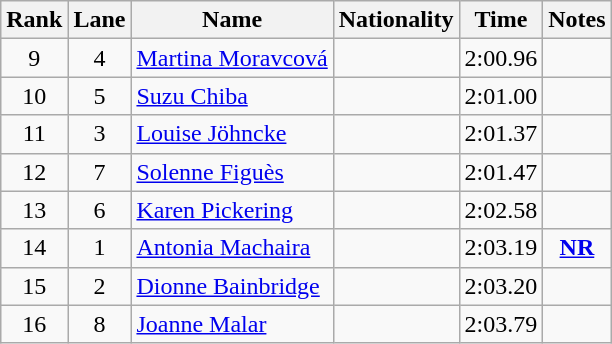<table class="wikitable sortable" style="text-align:center">
<tr>
<th>Rank</th>
<th>Lane</th>
<th>Name</th>
<th>Nationality</th>
<th>Time</th>
<th>Notes</th>
</tr>
<tr>
<td>9</td>
<td>4</td>
<td align=left><a href='#'>Martina Moravcová</a></td>
<td align=left></td>
<td>2:00.96</td>
<td></td>
</tr>
<tr>
<td>10</td>
<td>5</td>
<td align=left><a href='#'>Suzu Chiba</a></td>
<td align=left></td>
<td>2:01.00</td>
<td></td>
</tr>
<tr>
<td>11</td>
<td>3</td>
<td align=left><a href='#'>Louise Jöhncke</a></td>
<td align=left></td>
<td>2:01.37</td>
<td></td>
</tr>
<tr>
<td>12</td>
<td>7</td>
<td align=left><a href='#'>Solenne Figuès</a></td>
<td align=left></td>
<td>2:01.47</td>
<td></td>
</tr>
<tr>
<td>13</td>
<td>6</td>
<td align=left><a href='#'>Karen Pickering</a></td>
<td align=left></td>
<td>2:02.58</td>
<td></td>
</tr>
<tr>
<td>14</td>
<td>1</td>
<td align=left><a href='#'>Antonia Machaira</a></td>
<td align=left></td>
<td>2:03.19</td>
<td><strong><a href='#'>NR</a></strong></td>
</tr>
<tr>
<td>15</td>
<td>2</td>
<td align=left><a href='#'>Dionne Bainbridge</a></td>
<td align=left></td>
<td>2:03.20</td>
<td></td>
</tr>
<tr>
<td>16</td>
<td>8</td>
<td align=left><a href='#'>Joanne Malar</a></td>
<td align=left></td>
<td>2:03.79</td>
<td></td>
</tr>
</table>
